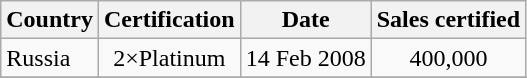<table class="wikitable sortable">
<tr>
<th>Country</th>
<th>Certification</th>
<th>Date</th>
<th>Sales certified</th>
</tr>
<tr>
<td>Russia</td>
<td align="center">2×Platinum</td>
<td align="center">14 Feb 2008</td>
<td align="center">400,000</td>
</tr>
<tr>
</tr>
</table>
